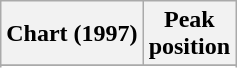<table class="wikitable sortable">
<tr>
<th align="left">Chart (1997)</th>
<th align="center">Peak<br>position</th>
</tr>
<tr>
</tr>
<tr>
</tr>
<tr>
</tr>
</table>
